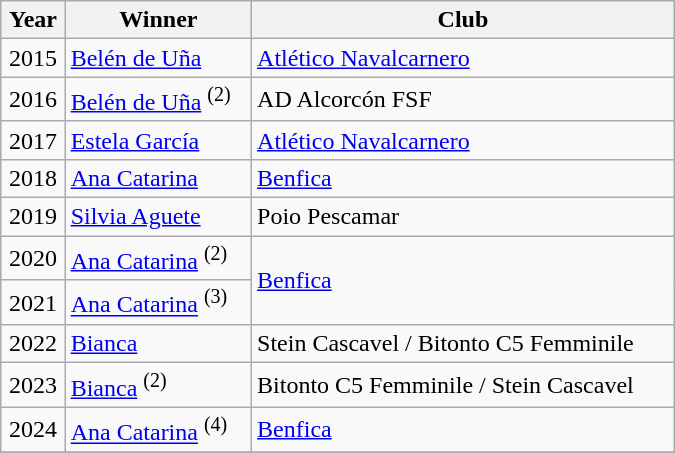<table class="wikitable" style="width:450px;">
<tr>
<th>Year</th>
<th>Winner</th>
<th>Club</th>
</tr>
<tr>
<td align="center">2015</td>
<td> <a href='#'>Belén de Uña</a></td>
<td> <a href='#'>Atlético Navalcarnero</a></td>
</tr>
<tr>
<td align="center">2016</td>
<td> <a href='#'>Belén de Uña</a> <sup>(2)</sup></td>
<td> AD Alcorcón FSF</td>
</tr>
<tr>
<td align="center">2017</td>
<td> <a href='#'>Estela García</a></td>
<td> <a href='#'>Atlético Navalcarnero</a></td>
</tr>
<tr>
<td align="center">2018</td>
<td> <a href='#'>Ana Catarina</a></td>
<td> <a href='#'>Benfica</a></td>
</tr>
<tr>
<td align="center">2019</td>
<td> <a href='#'>Silvia Aguete</a></td>
<td> Poio Pescamar</td>
</tr>
<tr>
<td align="center">2020</td>
<td> <a href='#'>Ana Catarina</a> <sup>(2)</sup></td>
<td rowspan="2"> <a href='#'>Benfica</a></td>
</tr>
<tr>
<td align="center">2021</td>
<td> <a href='#'>Ana Catarina</a> <sup>(3)</sup></td>
</tr>
<tr>
<td align="center">2022</td>
<td> <a href='#'>Bianca</a></td>
<td> Stein Cascavel /  Bitonto C5 Femminile</td>
</tr>
<tr>
<td align="center">2023</td>
<td> <a href='#'>Bianca</a> <sup>(2)</sup></td>
<td> Bitonto C5 Femminile /  Stein Cascavel</td>
</tr>
<tr>
<td align="center">2024</td>
<td> <a href='#'>Ana Catarina</a> <sup>(4)</sup></td>
<td> <a href='#'>Benfica</a></td>
</tr>
<tr>
</tr>
</table>
